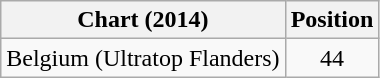<table class="wikitable plainrowheaders">
<tr>
<th scope="col">Chart (2014)</th>
<th scope="col">Position</th>
</tr>
<tr>
<td>Belgium (Ultratop Flanders)</td>
<td style="text-align:center;">44</td>
</tr>
</table>
